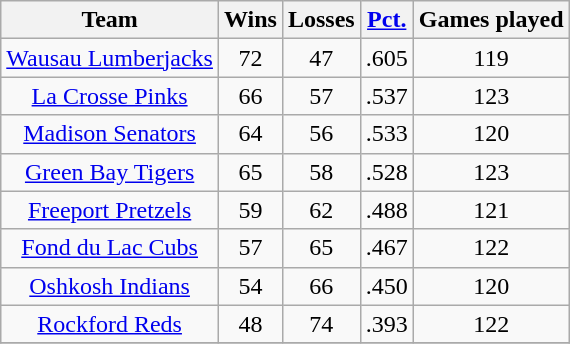<table class="sortable wikitable" style="text-align:center">
<tr>
<th>Team</th>
<th>Wins</th>
<th>Losses</th>
<th><a href='#'>Pct.</a></th>
<th>Games played</th>
</tr>
<tr>
<td><a href='#'>Wausau Lumberjacks</a></td>
<td>72</td>
<td>47</td>
<td>.605</td>
<td>119</td>
</tr>
<tr>
<td><a href='#'>La Crosse Pinks</a></td>
<td>66</td>
<td>57</td>
<td>.537</td>
<td>123</td>
</tr>
<tr>
<td><a href='#'>Madison Senators</a></td>
<td>64</td>
<td>56</td>
<td>.533</td>
<td>120</td>
</tr>
<tr>
<td><a href='#'>Green Bay Tigers</a></td>
<td>65</td>
<td>58</td>
<td>.528</td>
<td>123</td>
</tr>
<tr>
<td><a href='#'>Freeport Pretzels</a></td>
<td>59</td>
<td>62</td>
<td>.488</td>
<td>121</td>
</tr>
<tr>
<td><a href='#'>Fond du Lac Cubs</a></td>
<td>57</td>
<td>65</td>
<td>.467</td>
<td>122</td>
</tr>
<tr>
<td><a href='#'>Oshkosh Indians</a></td>
<td>54</td>
<td>66</td>
<td>.450</td>
<td>120</td>
</tr>
<tr>
<td><a href='#'>Rockford Reds</a></td>
<td>48</td>
<td>74</td>
<td>.393</td>
<td>122</td>
</tr>
<tr>
</tr>
</table>
